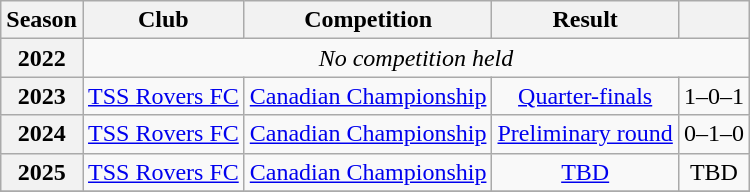<table class="wikitable sortable" style="text-align:center">
<tr>
<th>Season</th>
<th>Club</th>
<th>Competition</th>
<th>Result</th>
<th></th>
</tr>
<tr>
<th>2022</th>
<td colspan="4"><em>No competition held</em></td>
</tr>
<tr>
<th>2023</th>
<td><a href='#'>TSS Rovers FC</a></td>
<td><a href='#'>Canadian Championship</a></td>
<td><a href='#'>Quarter-finals</a></td>
<td>1–0–1</td>
</tr>
<tr>
<th>2024</th>
<td><a href='#'>TSS Rovers FC</a></td>
<td><a href='#'>Canadian Championship</a></td>
<td><a href='#'>Preliminary round</a></td>
<td>0–1–0</td>
</tr>
<tr>
<th>2025</th>
<td><a href='#'>TSS Rovers FC</a></td>
<td><a href='#'>Canadian Championship</a></td>
<td><a href='#'>TBD</a></td>
<td>TBD</td>
</tr>
<tr>
</tr>
</table>
